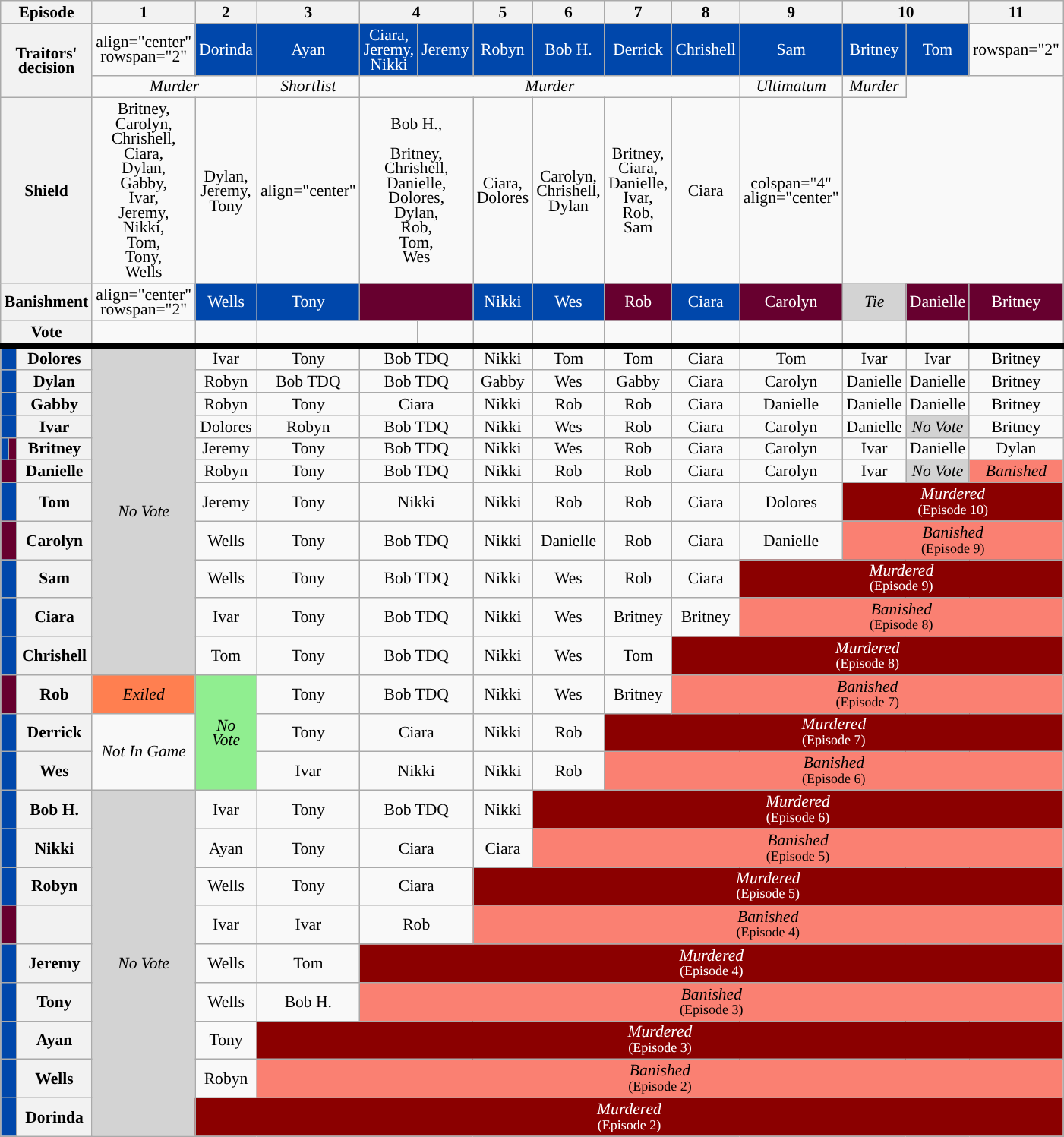<table class="wikitable" style="text-align:center; width:70%; font-size:90%; line-height:13px">
<tr>
<th colspan="3" width="10%">Episode</th>
<th width="10%">1</th>
<th width="10%">2</th>
<th width="10%">3</th>
<th colspan="2">4</th>
<th width="10%">5</th>
<th width="10%">6</th>
<th width="10%">7</th>
<th width="10%">8</th>
<th width="10%">9</th>
<th colspan="2">10</th>
<th width="10%">11</th>
</tr>
<tr>
<th colspan="3" rowspan="2">Traitors'<br>decision</th>
<td>align="center" rowspan="2" </td>
<td bgcolor="#0047AB" align="center" span style="color:#FFFFFF;">Dorinda</td>
<td bgcolor="#0047AB" align="center" span style="color:#FFFFFF;">Ayan</td>
<td bgcolor="#0047AB" align="center" span style="color:#FFFFFF;">Ciara,<br>Jeremy,<br>Nikki</td>
<td bgcolor="#0047AB" align="center" span style="color:#FFFFFF;">Jeremy</td>
<td bgcolor="#0047AB" align="center" span style="color:#FFFFFF;">Robyn</td>
<td bgcolor="#0047AB" align="center" span style="color:#FFFFFF;">Bob H.</td>
<td bgcolor="#0047AB" align="center" span style="color:#FFFFFF;">Derrick</td>
<td bgcolor="#0047AB" align="center" span style="color:#FFFFFF;">Chrishell</td>
<td bgcolor="#0047AB" align="center" span style="color:#FFFFFF;">Sam</td>
<td bgcolor="#0047AB" align="center" span style="color:#FFFFFF;">Britney</td>
<td bgcolor="#0047AB" align="center" span style="color:#FFFFFF;">Tom</td>
<td>rowspan="2" </td>
</tr>
<tr>
<td align="center" colspan="2"><em>Murder</em></td>
<td><em>Shortlist</em></td>
<td align="center" colspan="6"><em>Murder</em></td>
<td><em>Ultimatum</em></td>
<td><em>Murder</em></td>
</tr>
<tr>
<th colspan="3">Shield</th>
<td>Britney,<br>Carolyn,<br>Chrishell,<br>Ciara,<br>Dylan,<br>Gabby,<br>Ivar,<br>Jeremy,<br>Nikki,<br>Tom,<br>Tony,<br>Wells</td>
<td>Dylan,<br>Jeremy,<br>Tony</td>
<td>align="center" </td>
<td colspan="2">Bob H.,<br><br>Britney,<br>Chrishell,<br>Danielle,<br>Dolores,<br>Dylan,<br>Rob,<br>Tom,<br>Wes</td>
<td>Ciara,<br>Dolores</td>
<td>Carolyn,<br>Chrishell,<br>Dylan</td>
<td>Britney,<br>Ciara,<br>Danielle,<br>Ivar,<br>Rob,<br>Sam</td>
<td>Ciara</td>
<td>colspan="4" align="center" </td>
</tr>
<tr>
<th colspan="3">Banishment</th>
<td>align="center" rowspan="2" </td>
<td bgcolor="#0047AB" align="center" span style="color:#FFFFFF;">Wells</td>
<td bgcolor="#0047AB" align="center" span style="color:#FFFFFF;">Tony</td>
<td colspan="2" bgcolor="#67002F" style="color:#FFFFFF"></td>
<td bgcolor="#0047AB" align="center" span style="color:#FFFFFF;">Nikki</td>
<td bgcolor="#0047AB" align="center" span style="color:#FFFFFF;">Wes</td>
<td bgcolor="#67002F" align="center" span  style="color:#FFFFFF">Rob</td>
<td bgcolor="#0047AB" align="center" span style="color:#FFFFFF;">Ciara</td>
<td bgcolor="#67002F" align="center" span  style="color:#FFFFFF">Carolyn</td>
<td bgcolor="lightgrey" align="center"><em>Tie</em></td>
<td bgcolor="#67002F" align="center" span  style="color:#FFFFFF">Danielle</td>
<td bgcolor="#67002F" align="center" span  style="color:#FFFFFF">Britney</td>
</tr>
<tr>
<th colspan="3">Vote</th>
<td></td>
<td></td>
<td colspan="2"></td>
<td></td>
<td></td>
<td></td>
<td></td>
<td></td>
<td></td>
<td></td>
<td></td>
</tr>
<tr style="border-top:5px solid">
<td colspan=2 bgcolor="0047AB"></td>
<th>Dolores</th>
<td rowspan="11" bgcolor="lightgrey" align="center"><em>No Vote</em></td>
<td>Ivar</td>
<td>Tony</td>
<td colspan="2">Bob TDQ</td>
<td>Nikki</td>
<td>Tom</td>
<td>Tom</td>
<td>Ciara</td>
<td>Tom</td>
<td>Ivar</td>
<td>Ivar</td>
<td>Britney</td>
</tr>
<tr>
<td colspan=2 bgcolor="0047AB"></td>
<th>Dylan</th>
<td>Robyn</td>
<td>Bob TDQ</td>
<td colspan="2">Bob TDQ</td>
<td>Gabby</td>
<td>Wes</td>
<td>Gabby</td>
<td>Ciara</td>
<td>Carolyn</td>
<td>Danielle</td>
<td>Danielle</td>
<td>Britney</td>
</tr>
<tr>
<td colspan=2 bgcolor="0047AB"></td>
<th>Gabby</th>
<td>Robyn</td>
<td>Tony</td>
<td colspan="2">Ciara</td>
<td>Nikki</td>
<td>Rob</td>
<td>Rob</td>
<td>Ciara</td>
<td>Danielle</td>
<td>Danielle</td>
<td>Danielle</td>
<td>Britney</td>
</tr>
<tr>
<td colspan=2 bgcolor="0047AB"></td>
<th>Ivar</th>
<td>Dolores</td>
<td>Robyn</td>
<td colspan="2">Bob TDQ</td>
<td>Nikki</td>
<td>Wes</td>
<td>Rob</td>
<td>Ciara</td>
<td>Carolyn</td>
<td>Danielle</td>
<td bgcolor="lightgrey" align="center"><em>No Vote</em></td>
<td>Britney</td>
</tr>
<tr>
<td bgcolor="0047AB"></td>
<td bgcolor="67002F"></td>
<th>Britney</th>
<td>Jeremy</td>
<td>Tony</td>
<td colspan="2">Bob TDQ</td>
<td>Nikki</td>
<td>Wes</td>
<td>Rob</td>
<td>Ciara</td>
<td>Carolyn</td>
<td>Ivar</td>
<td>Danielle</td>
<td>Dylan</td>
</tr>
<tr>
<td colspan=2 bgcolor="67002F"></td>
<th>Danielle</th>
<td>Robyn</td>
<td>Tony</td>
<td colspan="2">Bob TDQ</td>
<td>Nikki</td>
<td>Rob</td>
<td>Rob</td>
<td>Ciara</td>
<td>Carolyn</td>
<td>Ivar</td>
<td bgcolor="lightgrey" align="center"><em>No Vote</em></td>
<td colspan="6" align="center" style="background:salmon"><em>Banished</em><br><small></small></td>
</tr>
<tr>
<td colspan=2 bgcolor="0047AB"></td>
<th>Tom</th>
<td>Jeremy</td>
<td>Tony</td>
<td colspan="2">Nikki</td>
<td>Nikki</td>
<td>Rob</td>
<td>Rob</td>
<td>Ciara</td>
<td>Dolores</td>
<td colspan="7" align="center" style="background:darkred; color:white;"><em>Murdered</em><br><small>(Episode 10)</small></td>
</tr>
<tr>
<td colspan=2 bgcolor="67002F"></td>
<th>Carolyn</th>
<td>Wells</td>
<td>Tony</td>
<td colspan="2">Bob TDQ</td>
<td>Nikki</td>
<td>Danielle</td>
<td>Rob</td>
<td>Ciara</td>
<td>Danielle</td>
<td colspan="8" align="center" style="background:salmon"><em>Banished</em><br><small>(Episode 9)</small></td>
</tr>
<tr>
<td colspan=2 bgcolor="0047AB"></td>
<th>Sam</th>
<td>Wells</td>
<td>Tony</td>
<td colspan="2">Bob TDQ</td>
<td>Nikki</td>
<td>Wes</td>
<td>Rob</td>
<td>Ciara</td>
<td colspan="8" align="center" style="background:darkred; color:white;"><em>Murdered</em><br><small>(Episode 9)</small></td>
</tr>
<tr>
<td colspan=2 bgcolor="0047AB"></td>
<th>Ciara</th>
<td>Ivar</td>
<td>Tony</td>
<td colspan="2">Bob TDQ</td>
<td>Nikki</td>
<td>Wes</td>
<td>Britney</td>
<td>Britney</td>
<td colspan="8" align="center" style="background:salmon"><em>Banished</em><br><small>(Episode 8)</small></td>
</tr>
<tr>
<td colspan=2 bgcolor="0047AB"></td>
<th>Chrishell</th>
<td>Tom</td>
<td>Tony</td>
<td colspan="2">Bob TDQ</td>
<td>Nikki</td>
<td>Wes</td>
<td>Tom</td>
<td colspan="9" align="center" style="background:darkred; color:white;"><em>Murdered</em><br><small>(Episode 8)</small></td>
</tr>
<tr>
<td colspan=2 bgcolor="67002F"></td>
<th>Rob</th>
<td bgcolor="coral"><em>Exiled</em></td>
<td rowspan="3" bgcolor="lightgreen" align="center"><em>No<br>Vote</em></td>
<td>Tony</td>
<td colspan="2">Bob TDQ</td>
<td>Nikki</td>
<td>Wes</td>
<td>Britney</td>
<td colspan="9" align="center" style="background:salmon"><em>Banished</em><br><small>(Episode 7)</small></td>
</tr>
<tr>
<td colspan=2 bgcolor="0047AB"></td>
<th>Derrick</th>
<td rowspan="2"><em>Not In Game</em></td>
<td>Tony</td>
<td colspan="2">Ciara</td>
<td>Nikki</td>
<td>Rob</td>
<td colspan="10" align="center" style="background:darkred; color:white;"><em>Murdered</em><br><small>(Episode 7)</small></td>
</tr>
<tr>
<td colspan=2 bgcolor="0047AB"></td>
<th>Wes</th>
<td>Ivar</td>
<td colspan="2">Nikki</td>
<td>Nikki</td>
<td>Rob</td>
<td colspan="10" align="center" style="background:salmon"><em>Banished</em><br><small>(Episode 6)</small></td>
</tr>
<tr>
<td colspan=2 bgcolor="0047AB"></td>
<th>Bob H.</th>
<td rowspan="10" bgcolor="lightgrey" align="center"><em>No Vote</em></td>
<td>Ivar</td>
<td>Tony</td>
<td colspan="2">Bob TDQ</td>
<td>Nikki</td>
<td colspan="11" align="center" style="background:darkred; color:white;"><em>Murdered</em><br><small>(Episode 6)</small></td>
</tr>
<tr>
<td colspan=2 bgcolor="0047AB"></td>
<th>Nikki</th>
<td>Ayan</td>
<td>Tony</td>
<td colspan="2">Ciara</td>
<td>Ciara</td>
<td colspan="11" align="center" style="background:salmon"><em>Banished</em><br><small>(Episode 5)</small></td>
</tr>
<tr>
<td colspan=2 bgcolor="0047AB"></td>
<th>Robyn</th>
<td>Wells</td>
<td>Tony</td>
<td colspan="2">Ciara</td>
<td colspan="12" align="center" style="background:darkred; color:white;"><em>Murdered</em><br><small>(Episode 5)</small></td>
</tr>
<tr>
<td colspan=2 bgcolor="67002F"></td>
<th></th>
<td>Ivar</td>
<td>Ivar</td>
<td colspan="2">Rob</td>
<td colspan="12" align="center" style="background:salmon"><em>Banished</em><br><small>(Episode 4)</small></td>
</tr>
<tr>
<td colspan=2 bgcolor="0047AB"></td>
<th>Jeremy</th>
<td>Wells</td>
<td>Tom</td>
<td colspan="13" align="center" style="background:darkred; color:white;"><em>Murdered</em><br><small>(Episode 4)</small></td>
</tr>
<tr>
<td colspan=2 bgcolor="0047AB"></td>
<th>Tony</th>
<td>Wells</td>
<td>Bob H.</td>
<td colspan="13" align="center" style="background:salmon"><em>Banished</em><br><small>(Episode 3)</small></td>
</tr>
<tr>
<td colspan=2 bgcolor="0047AB"></td>
<th>Ayan</th>
<td>Tony</td>
<td colspan="13" align="center" style="background:darkred; color:white;"><em>Murdered</em><br><small>(Episode 3)</small></td>
</tr>
<tr>
<td colspan=2 bgcolor="0047AB"></td>
<th>Wells</th>
<td>Robyn</td>
<td colspan="14" align="center" style="background:salmon"><em>Banished</em><br><small>(Episode 2)</small></td>
</tr>
<tr>
<td colspan=2 bgcolor="0047AB"></td>
<th>Dorinda</th>
<td colspan="14" align="center" style="background:darkred; color:white;"><em>Murdered</em><br><small>(Episode 2)</small></td>
</tr>
</table>
